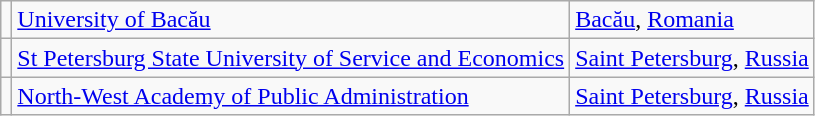<table class="wikitable">
<tr>
<td></td>
<td> <a href='#'>University of Bacău</a></td>
<td><a href='#'>Bacău</a>, <a href='#'>Romania</a></td>
</tr>
<tr>
<td></td>
<td> <a href='#'>St Petersburg State University of Service and Economics</a></td>
<td><a href='#'>Saint Petersburg</a>, <a href='#'>Russia</a></td>
</tr>
<tr>
<td></td>
<td> <a href='#'>North-West Academy of Public Administration</a></td>
<td><a href='#'>Saint Petersburg</a>, <a href='#'>Russia</a></td>
</tr>
</table>
